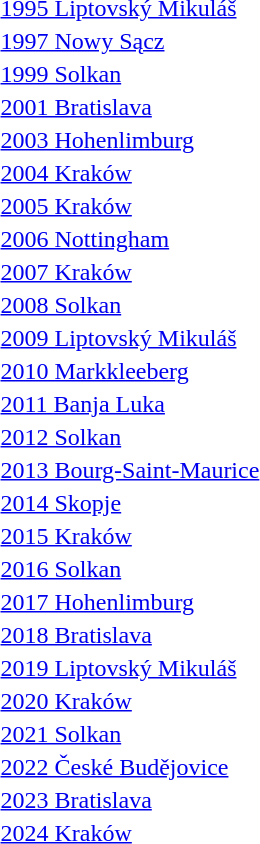<table>
<tr>
<td><a href='#'>1995 Liptovský Mikuláš</a></td>
<td></td>
<td></td>
<td></td>
</tr>
<tr>
<td><a href='#'>1997 Nowy Sącz</a></td>
<td></td>
<td></td>
<td></td>
</tr>
<tr>
<td><a href='#'>1999 Solkan</a></td>
<td></td>
<td></td>
<td></td>
</tr>
<tr>
<td><a href='#'>2001 Bratislava</a></td>
<td></td>
<td></td>
<td></td>
</tr>
<tr>
<td><a href='#'>2003 Hohenlimburg</a></td>
<td></td>
<td></td>
<td></td>
</tr>
<tr>
<td><a href='#'>2004 Kraków</a></td>
<td></td>
<td></td>
<td></td>
</tr>
<tr>
<td><a href='#'>2005 Kraków</a></td>
<td></td>
<td></td>
<td></td>
</tr>
<tr>
<td><a href='#'>2006 Nottingham</a></td>
<td></td>
<td></td>
<td></td>
</tr>
<tr>
<td><a href='#'>2007 Kraków</a></td>
<td></td>
<td></td>
<td></td>
</tr>
<tr>
<td><a href='#'>2008 Solkan</a></td>
<td></td>
<td></td>
<td></td>
</tr>
<tr>
<td><a href='#'>2009 Liptovský Mikuláš</a></td>
<td></td>
<td></td>
<td></td>
</tr>
<tr>
<td><a href='#'>2010 Markkleeberg</a></td>
<td></td>
<td></td>
<td></td>
</tr>
<tr>
<td><a href='#'>2011 Banja Luka</a></td>
<td></td>
<td></td>
<td></td>
</tr>
<tr>
<td><a href='#'>2012 Solkan</a></td>
<td></td>
<td></td>
<td></td>
</tr>
<tr>
<td><a href='#'>2013 Bourg-Saint-Maurice</a></td>
<td></td>
<td></td>
<td></td>
</tr>
<tr>
<td><a href='#'>2014 Skopje</a></td>
<td></td>
<td></td>
<td></td>
</tr>
<tr>
<td><a href='#'>2015 Kraków</a></td>
<td></td>
<td></td>
<td></td>
</tr>
<tr>
<td><a href='#'>2016 Solkan</a></td>
<td></td>
<td></td>
<td></td>
</tr>
<tr>
<td><a href='#'>2017 Hohenlimburg</a></td>
<td></td>
<td></td>
<td></td>
</tr>
<tr>
<td><a href='#'>2018 Bratislava</a></td>
<td></td>
<td></td>
<td></td>
</tr>
<tr>
<td><a href='#'>2019 Liptovský Mikuláš</a></td>
<td></td>
<td></td>
<td></td>
</tr>
<tr>
<td><a href='#'>2020 Kraków</a></td>
<td></td>
<td></td>
<td></td>
</tr>
<tr>
<td><a href='#'>2021 Solkan</a></td>
<td></td>
<td></td>
<td></td>
</tr>
<tr>
<td><a href='#'>2022 České Budějovice</a></td>
<td></td>
<td></td>
<td></td>
</tr>
<tr>
<td><a href='#'>2023 Bratislava</a></td>
<td></td>
<td></td>
<td></td>
</tr>
<tr>
<td><a href='#'>2024 Kraków</a></td>
<td></td>
<td></td>
<td></td>
</tr>
</table>
